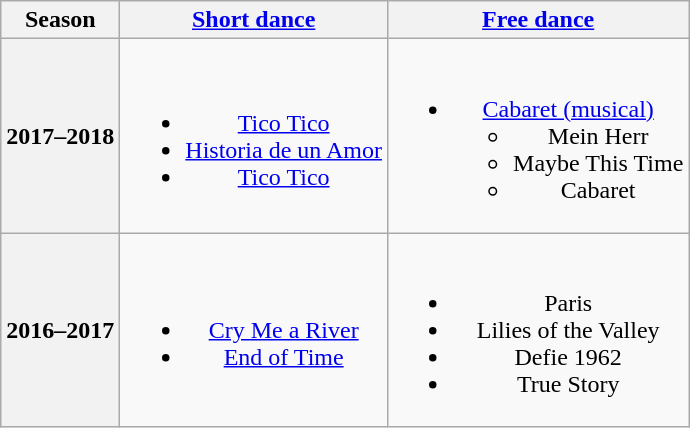<table class="wikitable" style="text-align:center">
<tr>
<th>Season</th>
<th><a href='#'>Short dance</a></th>
<th><a href='#'>Free dance</a></th>
</tr>
<tr>
<th>2017–2018 <br> </th>
<td><br><ul><li> <a href='#'>Tico Tico</a> <br></li><li> <a href='#'>Historia de un Amor</a> <br></li><li> <a href='#'>Tico Tico</a> <br></li></ul></td>
<td><br><ul><li><a href='#'>Cabaret (musical)</a> <br><ul><li>Mein Herr</li><li>Maybe This Time</li><li>Cabaret</li></ul></li></ul></td>
</tr>
<tr>
<th>2016–2017 <br> </th>
<td><br><ul><li> <a href='#'>Cry Me a River</a> <br></li><li> <a href='#'>End of Time</a> <br></li></ul></td>
<td><br><ul><li>Paris <br></li><li>Lilies of the Valley <br></li><li>Defie 1962 <br></li><li>True Story <br></li></ul></td>
</tr>
</table>
